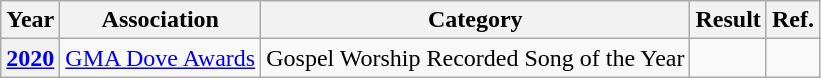<table class="wikitable plainrowheaders">
<tr>
<th>Year</th>
<th>Association</th>
<th>Category</th>
<th>Result</th>
<th>Ref.</th>
</tr>
<tr>
<th scope="row"><a href='#'>2020</a></th>
<td><a href='#'>GMA Dove Awards</a></td>
<td>Gospel Worship Recorded Song of the Year</td>
<td></td>
<td></td>
</tr>
</table>
